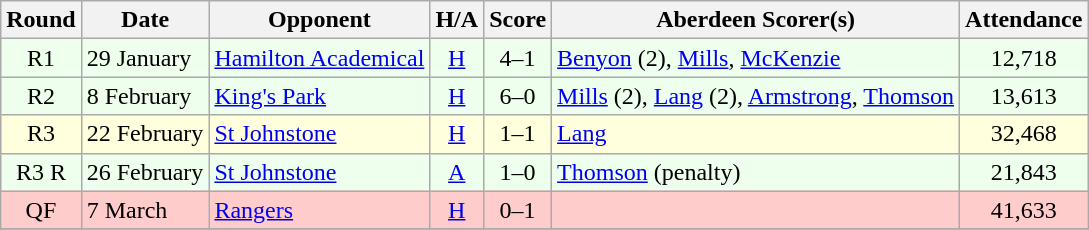<table class="wikitable" style="text-align:center">
<tr>
<th>Round</th>
<th>Date</th>
<th>Opponent</th>
<th>H/A</th>
<th>Score</th>
<th>Aberdeen Scorer(s)</th>
<th>Attendance</th>
</tr>
<tr bgcolor=#EEFFEE>
<td>R1</td>
<td align=left>29 January</td>
<td align=left><a href='#'>Hamilton Academical</a></td>
<td><a href='#'>H</a></td>
<td>4–1</td>
<td align=left><a href='#'>Benyon</a> (2), <a href='#'>Mills</a>, <a href='#'>McKenzie</a></td>
<td>12,718</td>
</tr>
<tr bgcolor=#EEFFEE>
<td>R2</td>
<td align=left>8 February</td>
<td align=left><a href='#'>King's Park</a></td>
<td><a href='#'>H</a></td>
<td>6–0</td>
<td align=left><a href='#'>Mills</a> (2), <a href='#'>Lang</a> (2), <a href='#'>Armstrong</a>, <a href='#'>Thomson</a></td>
<td>13,613</td>
</tr>
<tr bgcolor=#FFFFDD>
<td>R3</td>
<td align=left>22 February</td>
<td align=left><a href='#'>St Johnstone</a></td>
<td><a href='#'>H</a></td>
<td>1–1</td>
<td align=left><a href='#'>Lang</a></td>
<td>32,468</td>
</tr>
<tr bgcolor=#EEFFEE>
<td>R3 R</td>
<td align=left>26 February</td>
<td align=left><a href='#'>St Johnstone</a></td>
<td><a href='#'>A</a></td>
<td>1–0</td>
<td align=left><a href='#'>Thomson</a> (penalty)</td>
<td>21,843</td>
</tr>
<tr bgcolor=#FFCCCC>
<td>QF</td>
<td align=left>7 March</td>
<td align=left><a href='#'>Rangers</a></td>
<td><a href='#'>H</a></td>
<td>0–1</td>
<td align=left></td>
<td>41,633</td>
</tr>
<tr>
</tr>
</table>
